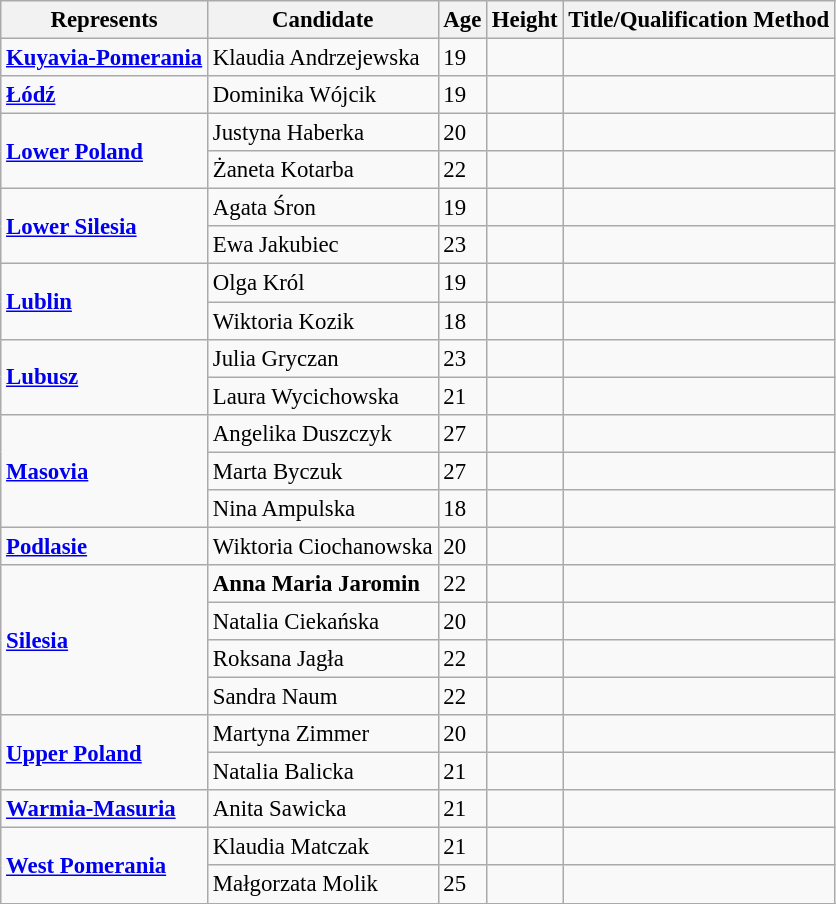<table class="wikitable sortable" style="font-size: 95%;">
<tr>
<th>Represents</th>
<th>Candidate</th>
<th>Age</th>
<th>Height</th>
<th>Title/Qualification Method</th>
</tr>
<tr>
<td> <strong><a href='#'>Kuyavia-Pomerania</a></strong></td>
<td>Klaudia Andrzejewska</td>
<td>19</td>
<td></td>
<td></td>
</tr>
<tr>
<td> <strong><a href='#'>Łódź</a></strong></td>
<td>Dominika Wójcik</td>
<td>19</td>
<td></td>
<td></td>
</tr>
<tr>
<td rowspan="2"> <strong><a href='#'>Lower Poland</a></strong></td>
<td>Justyna Haberka</td>
<td>20</td>
<td></td>
<td></td>
</tr>
<tr>
<td>Żaneta Kotarba</td>
<td>22</td>
<td></td>
<td></td>
</tr>
<tr>
<td rowspan="2"> <strong><a href='#'>Lower Silesia</a></strong></td>
<td>Agata Śron</td>
<td>19</td>
<td></td>
<td></td>
</tr>
<tr>
<td>Ewa Jakubiec</td>
<td>23</td>
<td></td>
<td></td>
</tr>
<tr>
<td rowspan="2"> <strong><a href='#'>Lublin</a></strong></td>
<td>Olga Król</td>
<td>19</td>
<td></td>
<td></td>
</tr>
<tr>
<td>Wiktoria Kozik</td>
<td>18</td>
<td></td>
<td></td>
</tr>
<tr>
<td rowspan="2"> <strong><a href='#'>Lubusz</a></strong></td>
<td>Julia Gryczan</td>
<td>23</td>
<td></td>
<td></td>
</tr>
<tr>
<td>Laura Wycichowska</td>
<td>21</td>
<td></td>
<td></td>
</tr>
<tr>
<td rowspan="3"> <strong><a href='#'>Masovia</a></strong></td>
<td>Angelika Duszczyk</td>
<td>27</td>
<td></td>
<td></td>
</tr>
<tr>
<td>Marta Byczuk</td>
<td>27</td>
<td></td>
<td></td>
</tr>
<tr>
<td>Nina Ampulska</td>
<td>18</td>
<td></td>
<td></td>
</tr>
<tr>
<td> <strong><a href='#'>Podlasie</a></strong></td>
<td>Wiktoria Ciochanowska</td>
<td>20</td>
<td></td>
<td></td>
</tr>
<tr>
<td rowspan="4"> <strong><a href='#'>Silesia</a></strong></td>
<td><strong>Anna Maria Jaromin</strong></td>
<td>22</td>
<td></td>
<td></td>
</tr>
<tr>
<td>Natalia Ciekańska</td>
<td>20</td>
<td></td>
<td></td>
</tr>
<tr>
<td>Roksana Jagła</td>
<td>22</td>
<td></td>
<td></td>
</tr>
<tr>
<td>Sandra Naum</td>
<td>22</td>
<td></td>
<td></td>
</tr>
<tr>
<td rowspan="2"> <strong><a href='#'>Upper Poland</a></strong></td>
<td>Martyna Zimmer</td>
<td>20</td>
<td></td>
<td></td>
</tr>
<tr>
<td>Natalia Balicka</td>
<td>21</td>
<td></td>
<td></td>
</tr>
<tr>
<td> <strong><a href='#'>Warmia-Masuria</a></strong></td>
<td>Anita Sawicka</td>
<td>21</td>
<td></td>
<td></td>
</tr>
<tr>
<td rowspan="2"> <strong><a href='#'>West Pomerania</a></strong></td>
<td>Klaudia Matczak</td>
<td>21</td>
<td></td>
<td></td>
</tr>
<tr>
<td>Małgorzata Molik</td>
<td>25</td>
<td></td>
<td></td>
</tr>
<tr>
</tr>
</table>
